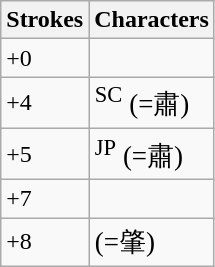<table class="wikitable">
<tr>
<th>Strokes</th>
<th>Characters</th>
</tr>
<tr --->
<td>+0</td>
<td style="font-size: large;"> </td>
</tr>
<tr --->
<td>+4</td>
<td style="font-size: large;">  <sup>SC</sup> (=肅)</td>
</tr>
<tr --->
<td>+5</td>
<td style="font-size: large;"><sup>JP</sup> (=肅)</td>
</tr>
<tr --->
<td>+7</td>
<td style="font-size: large;">  </td>
</tr>
<tr --->
<td>+8</td>
<td style="font-size: large;">  (=肇)</td>
</tr>
</table>
